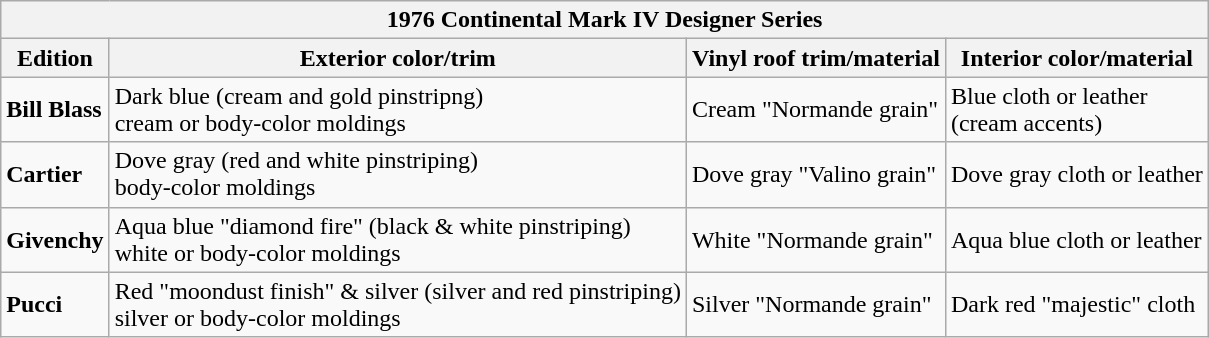<table class="wikitable">
<tr>
<th colspan="4">1976 Continental Mark IV Designer Series</th>
</tr>
<tr>
<th>Edition</th>
<th>Exterior color/trim</th>
<th>Vinyl roof trim/material</th>
<th>Interior color/material</th>
</tr>
<tr>
<td><strong>Bill Blass</strong></td>
<td>Dark blue (cream and gold pinstripng)<br>cream or body-color moldings</td>
<td>Cream "Normande grain"</td>
<td>Blue cloth or leather<br>(cream accents)</td>
</tr>
<tr>
<td><strong>Cartier</strong></td>
<td>Dove gray (red and white pinstriping)<br>body-color moldings</td>
<td>Dove gray "Valino grain"</td>
<td>Dove gray cloth or leather</td>
</tr>
<tr>
<td><strong>Givenchy</strong></td>
<td>Aqua blue "diamond fire" (black & white pinstriping)<br>white or body-color moldings</td>
<td>White "Normande grain"</td>
<td>Aqua blue cloth or leather</td>
</tr>
<tr>
<td><strong>Pucci</strong></td>
<td>Red "moondust finish" & silver (silver and red pinstriping)<br>silver or body-color moldings</td>
<td>Silver "Normande grain"</td>
<td>Dark red "majestic" cloth</td>
</tr>
</table>
